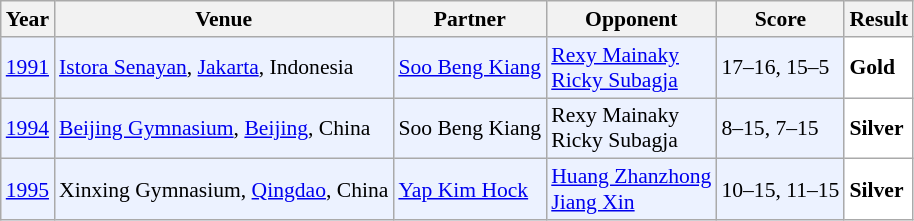<table class="sortable wikitable" style="font-size: 90%;">
<tr>
<th>Year</th>
<th>Venue</th>
<th>Partner</th>
<th>Opponent</th>
<th>Score</th>
<th>Result</th>
</tr>
<tr style="background:#ECF2FF">
<td align="center"><a href='#'>1991</a></td>
<td align="left"><a href='#'>Istora Senayan</a>, <a href='#'>Jakarta</a>, Indonesia</td>
<td align="left"> <a href='#'>Soo Beng Kiang</a></td>
<td align="left"> <a href='#'>Rexy Mainaky</a><br> <a href='#'>Ricky Subagja</a></td>
<td align="left">17–16, 15–5</td>
<td style="text-align:left; background:white"> <strong>Gold</strong></td>
</tr>
<tr style="background:#ECF2FF">
<td align="center"><a href='#'>1994</a></td>
<td align="left"><a href='#'>Beijing Gymnasium</a>, <a href='#'>Beijing</a>, China</td>
<td align="left"> Soo Beng Kiang</td>
<td align="left"> Rexy Mainaky<br> Ricky Subagja</td>
<td align="left">8–15, 7–15</td>
<td style="text-align:left; background:white"> <strong>Silver</strong></td>
</tr>
<tr style="background:#ECF2FF">
<td align="center"><a href='#'>1995</a></td>
<td align="left">Xinxing Gymnasium, <a href='#'>Qingdao</a>, China</td>
<td align="left"> <a href='#'>Yap Kim Hock</a></td>
<td align="left"> <a href='#'>Huang Zhanzhong</a><br> <a href='#'>Jiang Xin</a></td>
<td align="left">10–15, 11–15</td>
<td style="text-align:left; background:white"> <strong>Silver</strong></td>
</tr>
</table>
